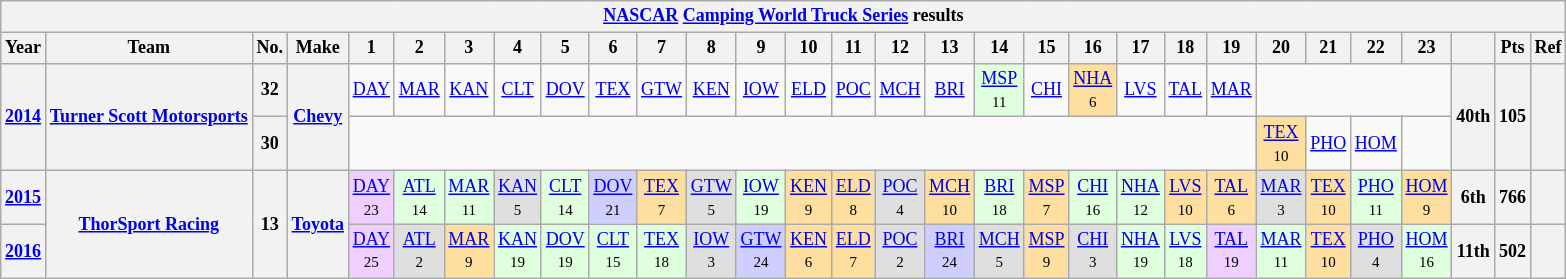<table class="wikitable" style="text-align:center; font-size:75%">
<tr>
<th colspan=45><a href='#'>NASCAR</a> <a href='#'>Camping World Truck Series</a> results</th>
</tr>
<tr>
<th>Year</th>
<th>Team</th>
<th>No.</th>
<th>Make</th>
<th>1</th>
<th>2</th>
<th>3</th>
<th>4</th>
<th>5</th>
<th>6</th>
<th>7</th>
<th>8</th>
<th>9</th>
<th>10</th>
<th>11</th>
<th>12</th>
<th>13</th>
<th>14</th>
<th>15</th>
<th>16</th>
<th>17</th>
<th>18</th>
<th>19</th>
<th>20</th>
<th>21</th>
<th>22</th>
<th>23</th>
<th></th>
<th>Pts</th>
<th>Ref</th>
</tr>
<tr>
<th rowspan=2><a href='#'>2014</a></th>
<th rowspan=2><a href='#'>Turner Scott Motorsports</a></th>
<th>32</th>
<th rowspan=2><a href='#'>Chevy</a></th>
<td><a href='#'>DAY</a></td>
<td><a href='#'>MAR</a></td>
<td><a href='#'>KAN</a></td>
<td><a href='#'>CLT</a></td>
<td><a href='#'>DOV</a></td>
<td><a href='#'>TEX</a></td>
<td><a href='#'>GTW</a></td>
<td><a href='#'>KEN</a></td>
<td><a href='#'>IOW</a></td>
<td><a href='#'>ELD</a></td>
<td><a href='#'>POC</a></td>
<td><a href='#'>MCH</a></td>
<td><a href='#'>BRI</a></td>
<td style="background:#DFFFDF;"><a href='#'>MSP</a><br><small>11</small></td>
<td><a href='#'>CHI</a></td>
<td style="background:#FFDF9F;"><a href='#'>NHA</a><br><small>6</small></td>
<td><a href='#'>LVS</a></td>
<td><a href='#'>TAL</a></td>
<td><a href='#'>MAR</a></td>
<td colspan=4></td>
<th rowspan=2>40th</th>
<th rowspan=2>105</th>
<th rowspan=2></th>
</tr>
<tr>
<th>30</th>
<td colspan=19></td>
<td style="background:#FFDF9F;"><a href='#'>TEX</a><br><small>10</small></td>
<td><a href='#'>PHO</a></td>
<td><a href='#'>HOM</a></td>
<td></td>
</tr>
<tr>
<th><a href='#'>2015</a></th>
<th rowspan=2><a href='#'>ThorSport Racing</a></th>
<th rowspan=2>13</th>
<th rowspan=2><a href='#'>Toyota</a></th>
<td style="background:#EFCFFF;"><a href='#'>DAY</a><br><small>23</small></td>
<td style="background:#DFFFDF;"><a href='#'>ATL</a><br><small>14</small></td>
<td style="background:#DFFFDF;"><a href='#'>MAR</a><br><small>11</small></td>
<td style="background:#DFDFDF;"><a href='#'>KAN</a><br><small>5</small></td>
<td style="background:#DFFFDF;"><a href='#'>CLT</a><br><small>14</small></td>
<td style="background:#CFCFFF;"><a href='#'>DOV</a><br><small>21</small></td>
<td style="background:#FFDF9F;"><a href='#'>TEX</a><br><small>7</small></td>
<td style="background:#DFDFDF;"><a href='#'>GTW</a><br><small>5</small></td>
<td style="background:#DFFFDF;"><a href='#'>IOW</a><br><small>19</small></td>
<td style="background:#FFDF9F;"><a href='#'>KEN</a><br><small>9</small></td>
<td style="background:#FFDF9F;"><a href='#'>ELD</a><br><small>8</small></td>
<td style="background:#DFDFDF;"><a href='#'>POC</a><br><small>4</small></td>
<td style="background:#FFDF9F;"><a href='#'>MCH</a><br><small>10</small></td>
<td style="background:#DFFFDF;"><a href='#'>BRI</a><br><small>18</small></td>
<td style="background:#FFDF9F;"><a href='#'>MSP</a><br><small>7</small></td>
<td style="background:#DFFFDF;"><a href='#'>CHI</a><br><small>16</small></td>
<td style="background:#DFFFDF;"><a href='#'>NHA</a><br><small>12</small></td>
<td style="background:#FFDF9F;"><a href='#'>LVS</a><br><small>10</small></td>
<td style="background:#FFDF9F;"><a href='#'>TAL</a><br><small>6</small></td>
<td style="background:#DFDFDF;"><a href='#'>MAR</a><br><small>3</small></td>
<td style="background:#FFDF9F;"><a href='#'>TEX</a><br><small>10</small></td>
<td style="background:#DFFFDF;"><a href='#'>PHO</a><br><small>11</small></td>
<td style="background:#FFDF9F;"><a href='#'>HOM</a><br><small>9</small></td>
<th>6th</th>
<th>766</th>
<th></th>
</tr>
<tr>
<th><a href='#'>2016</a></th>
<td style="background:#EFCFFF;"><a href='#'>DAY</a><br><small>25</small></td>
<td style="background:#DFDFDF;"><a href='#'>ATL</a><br><small>2</small></td>
<td style="background:#FFDF9F;"><a href='#'>MAR</a><br><small>9</small></td>
<td style="background:#DFFFDF;"><a href='#'>KAN</a><br><small>19</small></td>
<td style="background:#DFFFDF;"><a href='#'>DOV</a><br><small>19</small></td>
<td style="background:#DFFFDF;"><a href='#'>CLT</a><br><small>15</small></td>
<td style="background:#DFFFDF;"><a href='#'>TEX</a><br><small>18</small></td>
<td style="background:#DFDFDF;"><a href='#'>IOW</a><br><small>3</small></td>
<td style="background:#CFCFFF;"><a href='#'>GTW</a><br><small>24</small></td>
<td style="background:#FFDF9F;"><a href='#'>KEN</a><br><small>6</small></td>
<td style="background:#FFDF9F;"><a href='#'>ELD</a><br><small>7</small></td>
<td style="background:#DFDFDF;"><a href='#'>POC</a><br><small>2</small></td>
<td style="background:#CFCFFF;"><a href='#'>BRI</a><br><small>24</small></td>
<td style="background:#DFDFDF;"><a href='#'>MCH</a><br><small>5</small></td>
<td style="background:#FFDF9F;"><a href='#'>MSP</a><br><small>9</small></td>
<td style="background:#DFDFDF;"><a href='#'>CHI</a><br><small>3</small></td>
<td style="background:#DFFFDF;"><a href='#'>NHA</a><br><small>19</small></td>
<td style="background:#DFFFDF;"><a href='#'>LVS</a><br><small>18</small></td>
<td style="background:#EFCFFF;"><a href='#'>TAL</a><br><small>19</small></td>
<td style="background:#DFFFDF;"><a href='#'>MAR</a><br><small>11</small></td>
<td style="background:#FFDF9F;"><a href='#'>TEX</a><br><small>10</small></td>
<td style="background:#DFDFDF;"><a href='#'>PHO</a><br><small>4</small></td>
<td style="background:#DFFFDF;"><a href='#'>HOM</a><br><small>16</small></td>
<th>11th</th>
<th>502</th>
<th></th>
</tr>
</table>
